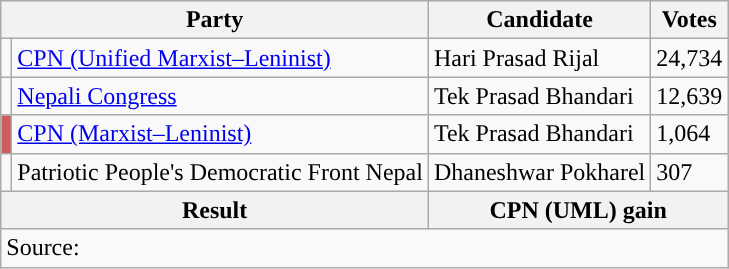<table class="wikitable">
<tr>
<th colspan="2">Party</th>
<th>Candidate</th>
<th>Votes</th>
</tr>
<tr>
<td style="background-color:"></td>
<td><a href='#'>CPN (Unified Marxist–Leninist)</a></td>
<td>Hari Prasad Rijal</td>
<td>24,734</td>
</tr>
<tr>
<td style="background-color:"></td>
<td><a href='#'>Nepali Congress</a></td>
<td>Tek Prasad Bhandari</td>
<td>12,639</td>
</tr>
<tr>
<td style="background-color:indianred"></td>
<td><a href='#'>CPN (Marxist–Leninist)</a></td>
<td>Tek Prasad Bhandari</td>
<td>1,064</td>
</tr>
<tr>
<td></td>
<td>Patriotic People's Democratic Front Nepal</td>
<td>Dhaneshwar Pokharel</td>
<td>307</td>
</tr>
<tr>
<th colspan="2">Result</th>
<th colspan="2">CPN (UML) gain</th>
</tr>
<tr>
<td colspan="4">Source: </td>
</tr>
</table>
